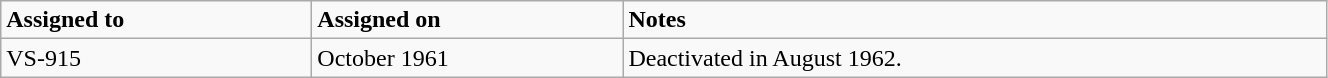<table class="wikitable" style="width: 70%;">
<tr>
<td style="width: 200px;"><strong>Assigned to</strong></td>
<td style="width: 200px;"><strong>Assigned on</strong></td>
<td><strong>Notes</strong></td>
</tr>
<tr>
<td>VS-915</td>
<td>October 1961</td>
<td>Deactivated in August 1962.</td>
</tr>
</table>
